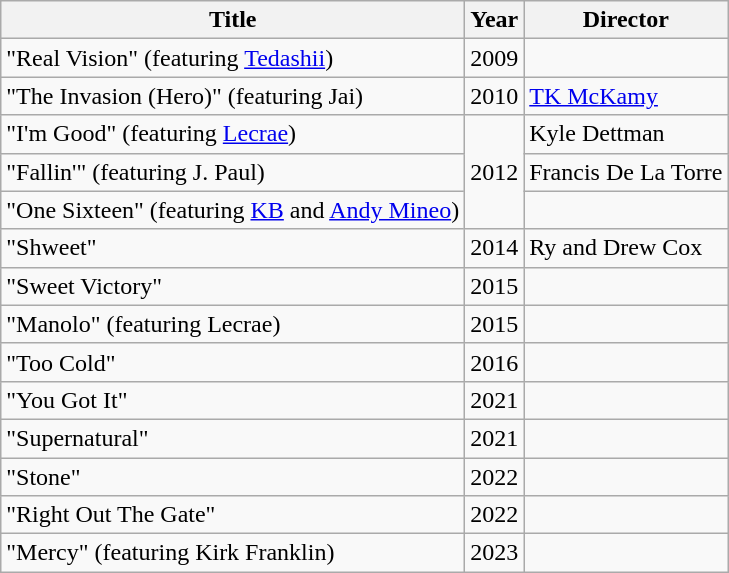<table class="wikitable">
<tr>
<th>Title</th>
<th>Year</th>
<th>Director</th>
</tr>
<tr>
<td>"Real Vision" (featuring <a href='#'>Tedashii</a>)</td>
<td>2009</td>
<td></td>
</tr>
<tr>
<td>"The Invasion (Hero)" (featuring Jai)</td>
<td>2010</td>
<td><a href='#'>TK McKamy</a></td>
</tr>
<tr>
<td>"I'm Good" (featuring <a href='#'>Lecrae</a>)</td>
<td rowspan="3">2012</td>
<td>Kyle Dettman</td>
</tr>
<tr>
<td>"Fallin'" (featuring J. Paul)</td>
<td>Francis De La Torre</td>
</tr>
<tr>
<td>"One Sixteen" (featuring <a href='#'>KB</a> and <a href='#'>Andy Mineo</a>)</td>
<td></td>
</tr>
<tr>
<td>"Shweet"</td>
<td>2014</td>
<td>Ry and Drew Cox</td>
</tr>
<tr>
<td>"Sweet Victory"</td>
<td>2015</td>
<td></td>
</tr>
<tr>
<td>"Manolo" (featuring Lecrae)</td>
<td>2015</td>
<td></td>
</tr>
<tr>
<td>"Too Cold"</td>
<td>2016</td>
<td></td>
</tr>
<tr>
<td>"You Got It"</td>
<td>2021</td>
<td></td>
</tr>
<tr>
<td>"Supernatural"</td>
<td>2021</td>
<td></td>
</tr>
<tr>
<td>"Stone"</td>
<td>2022</td>
<td></td>
</tr>
<tr>
<td>"Right Out The Gate"</td>
<td>2022</td>
<td></td>
</tr>
<tr>
<td>"Mercy" (featuring Kirk Franklin)</td>
<td>2023</td>
<td></td>
</tr>
</table>
